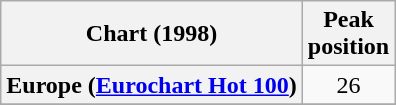<table class="wikitable sortable plainrowheaders" style="text-align:center">
<tr>
<th>Chart (1998)</th>
<th>Peak<br>position</th>
</tr>
<tr>
<th scope="row">Europe (<a href='#'>Eurochart Hot 100</a>)</th>
<td>26</td>
</tr>
<tr>
</tr>
<tr>
</tr>
<tr>
</tr>
<tr>
</tr>
<tr>
</tr>
</table>
